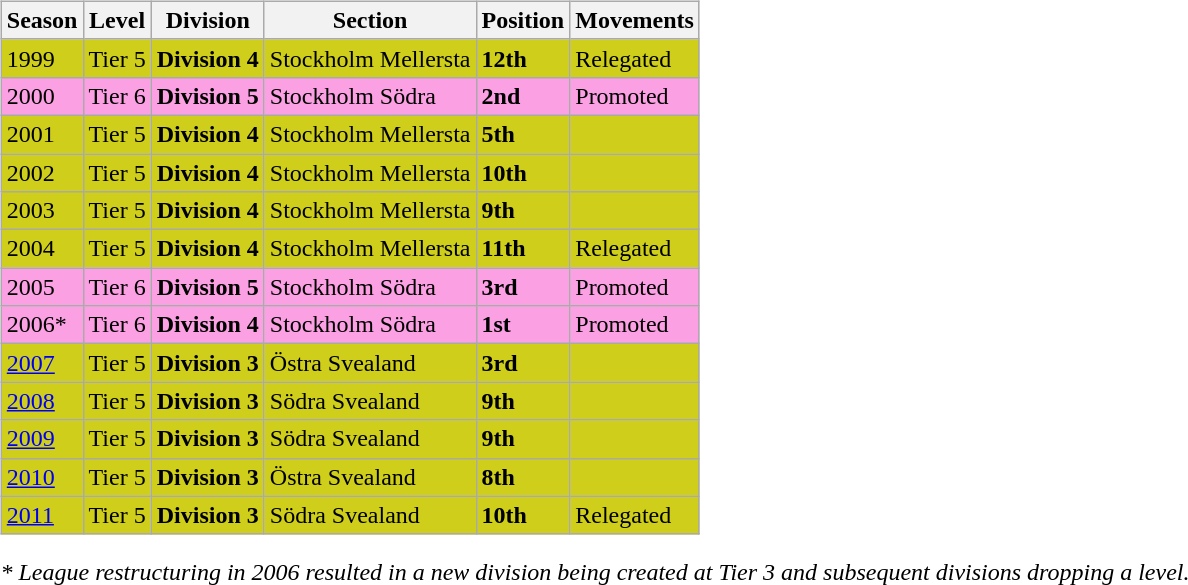<table>
<tr>
<td valign="top" width=0%><br><table class="wikitable">
<tr style="background:#f0f6fa;">
<th><strong>Season</strong></th>
<th><strong>Level</strong></th>
<th><strong>Division</strong></th>
<th><strong>Section</strong></th>
<th><strong>Position</strong></th>
<th><strong>Movements</strong></th>
</tr>
<tr>
<td style="background:#CECE1B;">1999</td>
<td style="background:#CECE1B;">Tier 5</td>
<td style="background:#CECE1B;"><strong>Division 4</strong></td>
<td style="background:#CECE1B;">Stockholm Mellersta</td>
<td style="background:#CECE1B;"><strong>12th</strong></td>
<td style="background:#CECE1B;">Relegated</td>
</tr>
<tr>
<td style="background:#FBA0E3;">2000</td>
<td style="background:#FBA0E3;">Tier 6</td>
<td style="background:#FBA0E3;"><strong>Division 5</strong></td>
<td style="background:#FBA0E3;">Stockholm Södra</td>
<td style="background:#FBA0E3;"><strong>2nd</strong></td>
<td style="background:#FBA0E3;">Promoted</td>
</tr>
<tr>
<td style="background:#CECE1B;">2001</td>
<td style="background:#CECE1B;">Tier 5</td>
<td style="background:#CECE1B;"><strong>Division 4</strong></td>
<td style="background:#CECE1B;">Stockholm Mellersta</td>
<td style="background:#CECE1B;"><strong>5th</strong></td>
<td style="background:#CECE1B;"></td>
</tr>
<tr>
<td style="background:#CECE1B;">2002</td>
<td style="background:#CECE1B;">Tier 5</td>
<td style="background:#CECE1B;"><strong>Division 4</strong></td>
<td style="background:#CECE1B;">Stockholm Mellersta</td>
<td style="background:#CECE1B;"><strong>10th</strong></td>
<td style="background:#CECE1B;"></td>
</tr>
<tr>
<td style="background:#CECE1B;">2003</td>
<td style="background:#CECE1B;">Tier 5</td>
<td style="background:#CECE1B;"><strong>Division 4</strong></td>
<td style="background:#CECE1B;">Stockholm Mellersta</td>
<td style="background:#CECE1B;"><strong>9th</strong></td>
<td style="background:#CECE1B;"></td>
</tr>
<tr>
<td style="background:#CECE1B;">2004</td>
<td style="background:#CECE1B;">Tier 5</td>
<td style="background:#CECE1B;"><strong>Division 4</strong></td>
<td style="background:#CECE1B;">Stockholm Mellersta</td>
<td style="background:#CECE1B;"><strong>11th</strong></td>
<td style="background:#CECE1B;">Relegated</td>
</tr>
<tr>
<td style="background:#FBA0E3;">2005</td>
<td style="background:#FBA0E3;">Tier 6</td>
<td style="background:#FBA0E3;"><strong>Division 5</strong></td>
<td style="background:#FBA0E3;">Stockholm Södra</td>
<td style="background:#FBA0E3;"><strong>3rd</strong></td>
<td style="background:#FBA0E3;">Promoted</td>
</tr>
<tr>
<td style="background:#FBA0E3;">2006*</td>
<td style="background:#FBA0E3;">Tier 6</td>
<td style="background:#FBA0E3;"><strong>Division 4</strong></td>
<td style="background:#FBA0E3;">Stockholm Södra</td>
<td style="background:#FBA0E3;"><strong>1st</strong></td>
<td style="background:#FBA0E3;">Promoted</td>
</tr>
<tr>
<td style="background:#CECE1B;"><a href='#'>2007</a></td>
<td style="background:#CECE1B;">Tier 5</td>
<td style="background:#CECE1B;"><strong>Division 3</strong></td>
<td style="background:#CECE1B;">Östra Svealand</td>
<td style="background:#CECE1B;"><strong>3rd</strong></td>
<td style="background:#CECE1B;"></td>
</tr>
<tr>
<td style="background:#CECE1B;"><a href='#'>2008</a></td>
<td style="background:#CECE1B;">Tier 5</td>
<td style="background:#CECE1B;"><strong>Division 3</strong></td>
<td style="background:#CECE1B;">Södra Svealand</td>
<td style="background:#CECE1B;"><strong>9th</strong></td>
<td style="background:#CECE1B;"></td>
</tr>
<tr>
<td style="background:#CECE1B;"><a href='#'>2009</a></td>
<td style="background:#CECE1B;">Tier 5</td>
<td style="background:#CECE1B;"><strong>Division 3</strong></td>
<td style="background:#CECE1B;">Södra Svealand</td>
<td style="background:#CECE1B;"><strong>9th</strong></td>
<td style="background:#CECE1B;"></td>
</tr>
<tr>
<td style="background:#CECE1B;"><a href='#'>2010</a></td>
<td style="background:#CECE1B;">Tier 5</td>
<td style="background:#CECE1B;"><strong>Division 3</strong></td>
<td style="background:#CECE1B;">Östra Svealand</td>
<td style="background:#CECE1B;"><strong>8th</strong></td>
<td style="background:#CECE1B;"></td>
</tr>
<tr>
<td style="background:#CECE1B;"><a href='#'>2011</a></td>
<td style="background:#CECE1B;">Tier 5</td>
<td style="background:#CECE1B;"><strong>Division 3</strong></td>
<td style="background:#CECE1B;">Södra Svealand</td>
<td style="background:#CECE1B;"><strong>10th</strong></td>
<td style="background:#CECE1B;">Relegated</td>
</tr>
</table>
<em>* League restructuring in 2006 resulted in a new division being created at Tier 3 and subsequent divisions dropping a level.</em>

</td>
</tr>
</table>
